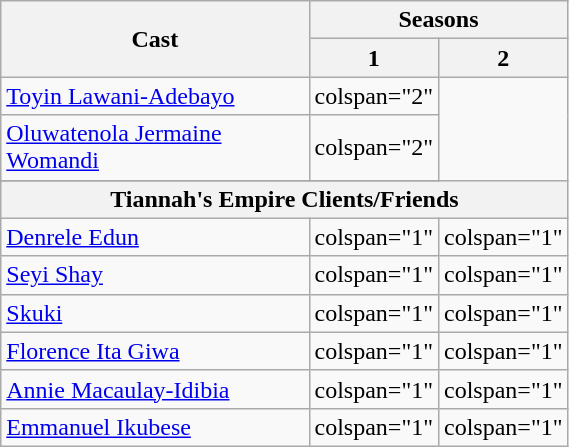<table class="wikitable plainrowheaders" width="30%">
<tr>
<th rowspan="2" style="width:60%;">Cast</th>
<th colspan="2">Seasons</th>
</tr>
<tr>
<th style="width:5%;">1</th>
<th style="width:5%;">2</th>
</tr>
<tr>
<td><a href='#'>Toyin Lawani-Adebayo</a></td>
<td>colspan="2" </td>
</tr>
<tr>
<td><a href='#'>Oluwatenola Jermaine Womandi</a></td>
<td>colspan="2" </td>
</tr>
<tr>
</tr>
<tr>
<th colspan="3">Tiannah's Empire Clients/Friends</th>
</tr>
<tr>
<td><a href='#'>Denrele Edun</a></td>
<td>colspan="1" </td>
<td>colspan="1" </td>
</tr>
<tr>
<td><a href='#'>Seyi Shay</a></td>
<td>colspan="1" </td>
<td>colspan="1" </td>
</tr>
<tr>
<td><a href='#'>Skuki</a></td>
<td>colspan="1" </td>
<td>colspan="1" </td>
</tr>
<tr>
<td><a href='#'>Florence Ita Giwa</a></td>
<td>colspan="1" </td>
<td>colspan="1" </td>
</tr>
<tr>
<td><a href='#'>Annie Macaulay-Idibia</a></td>
<td>colspan="1" </td>
<td>colspan="1" </td>
</tr>
<tr>
<td><a href='#'>Emmanuel Ikubese</a></td>
<td>colspan="1" </td>
<td>colspan="1" </td>
</tr>
</table>
